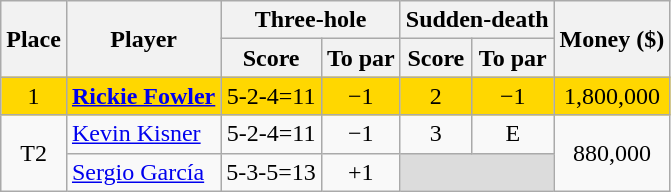<table class="wikitable">
<tr>
<th rowspan=2>Place</th>
<th rowspan=2>Player</th>
<th colspan=2>Three-hole</th>
<th colspan=2>Sudden-death</th>
<th rowspan=2>Money ($)</th>
</tr>
<tr>
<th>Score</th>
<th>To par</th>
<th>Score</th>
<th>To par</th>
</tr>
<tr style="background:gold">
<td align=center>1</td>
<td> <strong><a href='#'>Rickie Fowler</a></strong></td>
<td align=center>5-2-4=11</td>
<td align=center>−1</td>
<td align=center>2</td>
<td align=center>−1</td>
<td align=center>1,800,000</td>
</tr>
<tr>
<td rowspan=2 align=center>T2</td>
<td> <a href='#'>Kevin Kisner</a></td>
<td align=center>5-2-4=11</td>
<td align=center>−1</td>
<td align=center>3</td>
<td align=center>E</td>
<td rowspan=2 align=center>880,000</td>
</tr>
<tr>
<td> <a href='#'>Sergio García</a></td>
<td align=center>5-3-5=13</td>
<td align=center>+1</td>
<td colspan=2 style="background:#DCDCDC;"> </td>
</tr>
</table>
